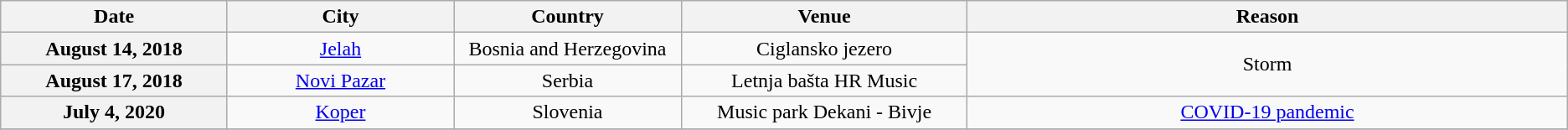<table class="wikitable" style="text-align:center;">
<tr>
<th scope="col" style="width:11em;">Date</th>
<th scope="col" style="width:11em;">City</th>
<th scope="col" style="width:11em;">Country</th>
<th scope="col" style="width:14em;">Venue</th>
<th scope="col" style="width:30em;">Reason</th>
</tr>
<tr>
<th scope="row" style="text-align:center;">August 14, 2018</th>
<td><a href='#'>Jelah</a></td>
<td rowspan="1">Bosnia and Herzegovina</td>
<td>Ciglansko jezero</td>
<td rowspan="2">Storm</td>
</tr>
<tr>
<th scope="row" style="text-align:center;">August 17, 2018</th>
<td><a href='#'>Novi Pazar</a></td>
<td rowspan="1">Serbia</td>
<td>Letnja bašta HR Music</td>
</tr>
<tr>
<th scope="row" style="text-align:center;">July 4, 2020</th>
<td><a href='#'>Koper</a></td>
<td rowspan="1">Slovenia</td>
<td>Music park Dekani - Bivje</td>
<td><a href='#'>COVID-19 pandemic</a></td>
</tr>
<tr>
</tr>
</table>
